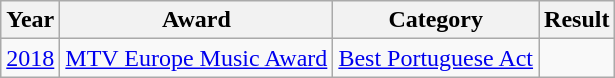<table class="wikitable">
<tr>
<th>Year</th>
<th>Award</th>
<th>Category</th>
<th>Result</th>
</tr>
<tr>
<td><a href='#'>2018</a></td>
<td><a href='#'>MTV Europe Music Award</a></td>
<td><a href='#'>Best Portuguese Act</a></td>
<td></td>
</tr>
</table>
